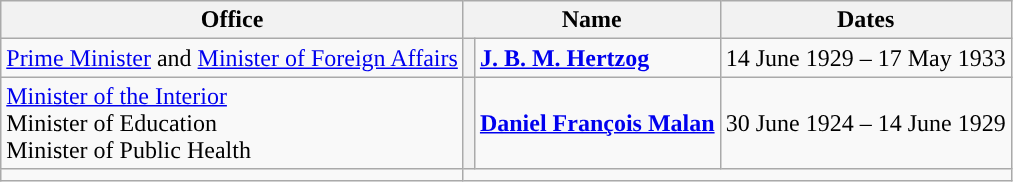<table class="wikitable">
<tr>
<th>Office</th>
<th colspan="2">Name</th>
<th>Dates</th>
</tr>
<tr>
<td><a href='#'>Prime Minister</a> and <a href='#'>Minister of Foreign Affairs</a></td>
<th style="background-color: "></th>
<td><strong><a href='#'>J. B. M. Hertzog</a></strong></td>
<td>14 June 1929 – 17 May 1933</td>
</tr>
<tr>
<td><a href='#'>Minister of the Interior</a><br>Minister of Education<br>Minister of Public Health</td>
<th style="background-color: "></th>
<td><strong><a href='#'>Daniel François Malan</a></strong></td>
<td>30 June 1924 – 14 June 1929</td>
</tr>
<tr>
<td></td>
</tr>
</table>
